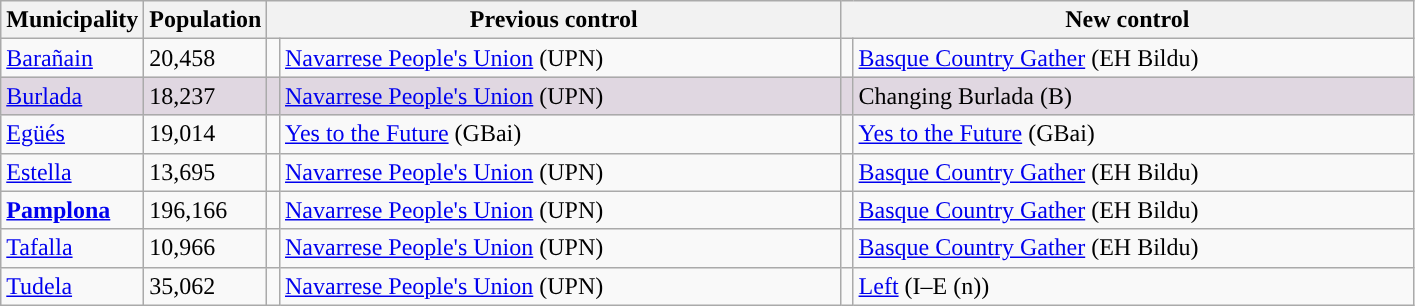<table class="wikitable sortable">
<tr>
<th>Municipality</th>
<th>Population</th>
<th colspan="2" style="width:375px;">Previous control</th>
<th colspan="2" style="width:375px;">New control</th>
</tr>
<tr>
<td><a href='#'>Barañain</a></td>
<td>20,458</td>
<td width="1" style="color:inherit;background:"></td>
<td><a href='#'>Navarrese People's Union</a> (UPN)</td>
<td width="1" style="color:inherit;background:"></td>
<td><a href='#'>Basque Country Gather</a> (EH Bildu)</td>
</tr>
<tr bgcolor="#E0D7E1">
<td><a href='#'>Burlada</a></td>
<td>18,237</td>
<td style="color:inherit;background:"></td>
<td><a href='#'>Navarrese People's Union</a> (UPN)</td>
<td style="color:inherit;background:"></td>
<td>Changing Burlada (B)</td>
</tr>
<tr>
<td><a href='#'>Egüés</a></td>
<td>19,014</td>
<td style="color:inherit;background:"></td>
<td><a href='#'>Yes to the Future</a> (GBai)</td>
<td style="color:inherit;background:"></td>
<td><a href='#'>Yes to the Future</a> (GBai)</td>
</tr>
<tr>
<td><a href='#'>Estella</a></td>
<td>13,695</td>
<td style="color:inherit;background:"></td>
<td><a href='#'>Navarrese People's Union</a> (UPN)</td>
<td style="color:inherit;background:"></td>
<td><a href='#'>Basque Country Gather</a> (EH Bildu)</td>
</tr>
<tr>
<td><strong><a href='#'>Pamplona</a></strong></td>
<td>196,166</td>
<td style="color:inherit;background:"></td>
<td><a href='#'>Navarrese People's Union</a> (UPN)</td>
<td style="color:inherit;background:"></td>
<td><a href='#'>Basque Country Gather</a> (EH Bildu)</td>
</tr>
<tr>
<td><a href='#'>Tafalla</a></td>
<td>10,966</td>
<td style="color:inherit;background:"></td>
<td><a href='#'>Navarrese People's Union</a> (UPN)</td>
<td style="color:inherit;background:"></td>
<td><a href='#'>Basque Country Gather</a> (EH Bildu)</td>
</tr>
<tr>
<td><a href='#'>Tudela</a></td>
<td>35,062</td>
<td style="color:inherit;background:"></td>
<td><a href='#'>Navarrese People's Union</a> (UPN)</td>
<td style="color:inherit;background:"></td>
<td><a href='#'>Left</a> (I–E (n))</td>
</tr>
</table>
